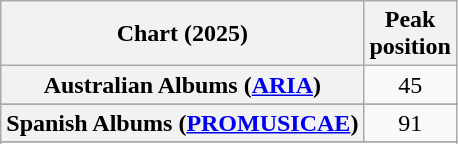<table class="wikitable sortable plainrowheaders" style="text-align:center">
<tr>
<th scope="col">Chart (2025)</th>
<th scope="col">Peak<br>position</th>
</tr>
<tr>
<th scope="row">Australian Albums (<a href='#'>ARIA</a>)</th>
<td>45</td>
</tr>
<tr>
</tr>
<tr>
</tr>
<tr>
</tr>
<tr>
</tr>
<tr>
</tr>
<tr>
</tr>
<tr>
<th scope="row">Spanish Albums (<a href='#'>PROMUSICAE</a>)</th>
<td>91</td>
</tr>
<tr>
</tr>
<tr>
</tr>
<tr>
</tr>
<tr>
</tr>
</table>
